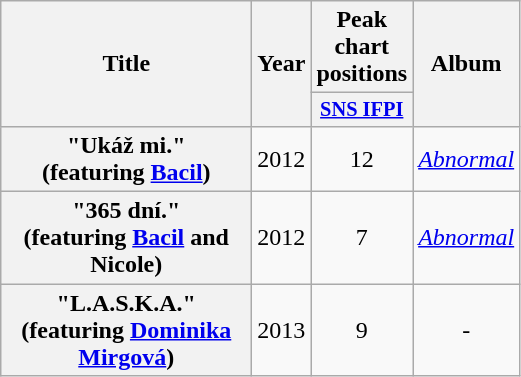<table class="wikitable plainrowheaders" style="text-align:center;">
<tr>
<th scope="col" rowspan="2" style="width:10em;">Title</th>
<th scope="col" rowspan="2">Year</th>
<th scope="col" colspan="1">Peak chart positions</th>
<th scope="col" rowspan="2">Album</th>
</tr>
<tr>
<th scope="col" style="width:3em;font-size:85%;"><a href='#'>SNS IFPI</a><br></th>
</tr>
<tr>
<th scope="row">"Ukáž mi."<br><span>(featuring <a href='#'>Bacil</a>)</span></th>
<td>2012</td>
<td>12</td>
<td><em><a href='#'>Abnormal</a></em></td>
</tr>
<tr>
<th scope="row">"365 dní."<br><span>(featuring <a href='#'>Bacil</a> and Nicole)</span></th>
<td>2012</td>
<td>7</td>
<td><em><a href='#'>Abnormal</a></em></td>
</tr>
<tr>
<th scope="row">"L.A.S.K.A."<br><span>(featuring <a href='#'>Dominika Mirgová</a>)</span></th>
<td>2013</td>
<td>9</td>
<td><em>-</em></td>
</tr>
</table>
